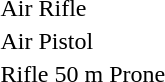<table>
<tr>
<td>Air Rifle</td>
<td></td>
<td></td>
<td></td>
</tr>
<tr>
<td>Air Pistol</td>
<td></td>
<td></td>
<td></td>
</tr>
<tr>
<td>Rifle 50 m Prone</td>
<td></td>
<td></td>
<td></td>
</tr>
</table>
